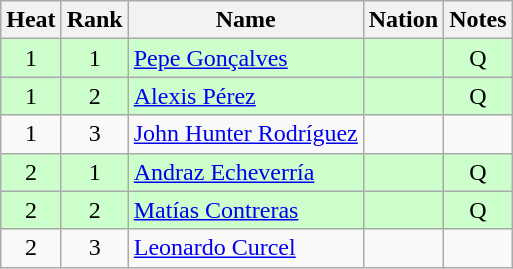<table class="wikitable" style="text-align:center">
<tr>
<th>Heat</th>
<th>Rank</th>
<th>Name</th>
<th>Nation</th>
<th>Notes</th>
</tr>
<tr bgcolor=ccffcc>
<td>1</td>
<td>1</td>
<td align=left><a href='#'>Pepe Gonçalves</a></td>
<td align=left></td>
<td>Q</td>
</tr>
<tr bgcolor=ccffcc>
<td>1</td>
<td>2</td>
<td align=left><a href='#'>Alexis Pérez</a></td>
<td align=left></td>
<td>Q</td>
</tr>
<tr>
<td>1</td>
<td>3</td>
<td align=left><a href='#'>John Hunter Rodríguez</a></td>
<td align=left></td>
<td></td>
</tr>
<tr bgcolor=ccffcc>
<td>2</td>
<td>1</td>
<td align=left><a href='#'>Andraz Echeverría</a></td>
<td align=left></td>
<td>Q</td>
</tr>
<tr bgcolor=ccffcc>
<td>2</td>
<td>2</td>
<td align=left><a href='#'>Matías Contreras</a></td>
<td align=left></td>
<td>Q</td>
</tr>
<tr>
<td>2</td>
<td>3</td>
<td align=left><a href='#'>Leonardo Curcel</a></td>
<td align=left></td>
<td></td>
</tr>
</table>
